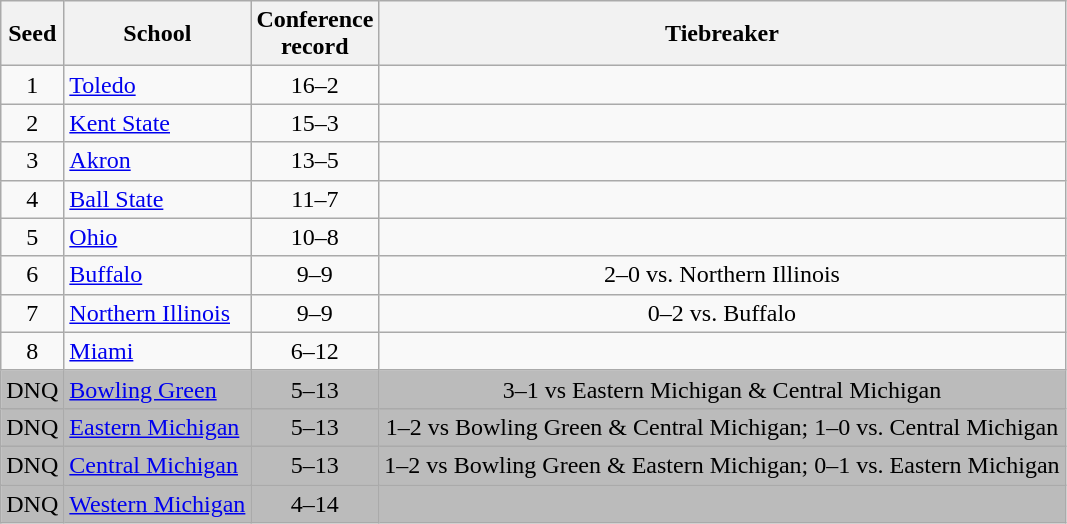<table class="wikitable" style="text-align:center">
<tr>
<th>Seed</th>
<th>School</th>
<th>Conference<br>record</th>
<th>Tiebreaker</th>
</tr>
<tr>
<td>1</td>
<td align=left><a href='#'>Toledo</a></td>
<td>16–2</td>
<td></td>
</tr>
<tr>
<td>2</td>
<td align=left><a href='#'>Kent State</a></td>
<td>15–3</td>
<td></td>
</tr>
<tr>
<td>3</td>
<td align=left><a href='#'>Akron</a></td>
<td>13–5</td>
<td></td>
</tr>
<tr>
<td>4</td>
<td align=left><a href='#'>Ball State</a></td>
<td>11–7</td>
<td></td>
</tr>
<tr>
<td>5</td>
<td align=left><a href='#'>Ohio</a></td>
<td>10–8</td>
<td></td>
</tr>
<tr>
<td>6</td>
<td align=left><a href='#'>Buffalo</a></td>
<td>9–9</td>
<td>2–0 vs. Northern Illinois</td>
</tr>
<tr>
<td>7</td>
<td align=left><a href='#'>Northern Illinois</a></td>
<td>9–9</td>
<td>0–2 vs. Buffalo</td>
</tr>
<tr>
<td>8</td>
<td align=left><a href='#'>Miami</a></td>
<td>6–12</td>
<td></td>
</tr>
<tr bgcolor=#bbbbbb>
<td>DNQ</td>
<td align=left><a href='#'>Bowling Green</a></td>
<td>5–13</td>
<td>3–1 vs Eastern Michigan & Central Michigan</td>
</tr>
<tr bgcolor=#bbbbbb>
<td>DNQ</td>
<td align=left><a href='#'>Eastern Michigan</a></td>
<td>5–13</td>
<td>1–2 vs Bowling Green & Central Michigan; 1–0 vs. Central Michigan</td>
</tr>
<tr bgcolor=#bbbbbb>
<td>DNQ</td>
<td align=left><a href='#'>Central Michigan</a></td>
<td>5–13</td>
<td>1–2 vs Bowling Green & Eastern Michigan; 0–1 vs. Eastern Michigan</td>
</tr>
<tr bgcolor=#bbbbbb>
<td>DNQ</td>
<td align=left><a href='#'>Western Michigan</a></td>
<td>4–14</td>
<td></td>
</tr>
</table>
